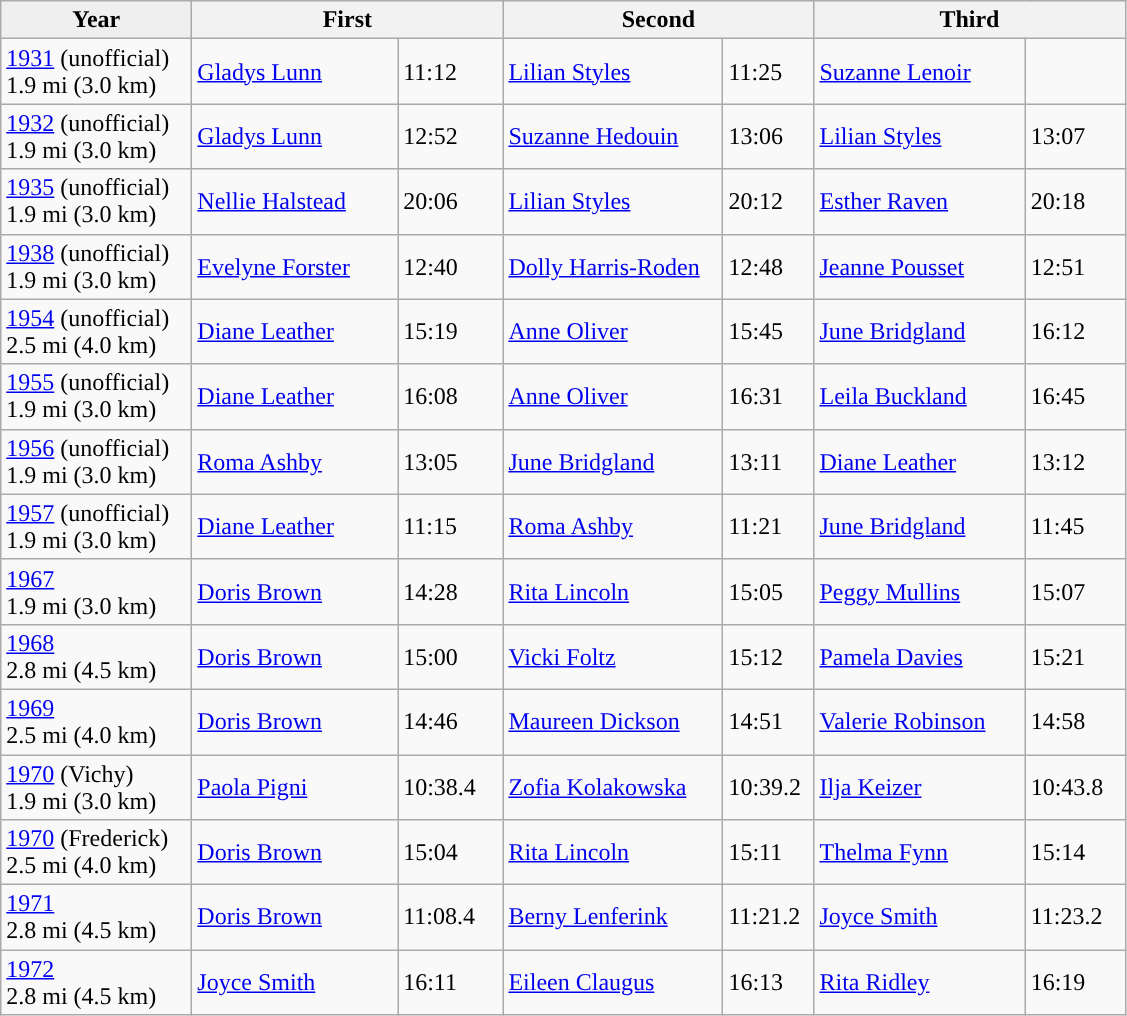<table class="wikitable" border="1" style="font-size:100%">
<tr align=center>
<th scope=col style="width:120px; background: #efefef;">Year</th>
<th scope=col colspan=2 style="width:200px;"> First</th>
<th scope=col colspan=2 style="width:200px;"> Second</th>
<th scope=col colspan=2 style="width:200px;"> Third</th>
</tr>
<tr>
<td><a href='#'>1931</a> (unofficial)<br>1.9 mi (3.0 km)</td>
<td><a href='#'>Gladys Lunn</a><br></td>
<td>11:12</td>
<td><a href='#'>Lilian Styles</a><br></td>
<td>11:25</td>
<td><a href='#'>Suzanne Lenoir</a><br></td>
<td></td>
</tr>
<tr>
<td><a href='#'>1932</a> (unofficial)<br>1.9 mi (3.0 km)</td>
<td><a href='#'>Gladys Lunn</a><br></td>
<td>12:52</td>
<td><a href='#'>Suzanne Hedouin</a><br></td>
<td>13:06</td>
<td><a href='#'>Lilian Styles</a><br></td>
<td>13:07</td>
</tr>
<tr>
<td><a href='#'>1935</a> (unofficial)<br>1.9 mi (3.0 km)</td>
<td><a href='#'>Nellie Halstead</a><br></td>
<td>20:06</td>
<td><a href='#'>Lilian Styles</a><br></td>
<td>20:12</td>
<td><a href='#'>Esther Raven</a><br></td>
<td>20:18</td>
</tr>
<tr>
<td><a href='#'>1938</a> (unofficial)<br>1.9 mi (3.0 km)</td>
<td><a href='#'>Evelyne Forster</a><br></td>
<td>12:40</td>
<td><a href='#'>Dolly Harris-Roden</a><br></td>
<td>12:48</td>
<td><a href='#'>Jeanne Pousset</a><br></td>
<td>12:51</td>
</tr>
<tr>
<td><a href='#'>1954</a> (unofficial)<br>2.5 mi (4.0 km)</td>
<td><a href='#'>Diane Leather</a><br></td>
<td>15:19</td>
<td><a href='#'>Anne Oliver</a><br></td>
<td>15:45</td>
<td><a href='#'>June Bridgland</a><br></td>
<td>16:12</td>
</tr>
<tr>
<td><a href='#'>1955</a> (unofficial)<br>1.9 mi (3.0 km)</td>
<td><a href='#'>Diane Leather</a><br></td>
<td>16:08</td>
<td><a href='#'>Anne Oliver</a><br></td>
<td>16:31</td>
<td><a href='#'>Leila Buckland</a><br></td>
<td>16:45</td>
</tr>
<tr>
<td><a href='#'>1956</a> (unofficial)<br>1.9 mi (3.0 km)</td>
<td><a href='#'>Roma Ashby</a><br></td>
<td>13:05</td>
<td><a href='#'>June Bridgland</a><br></td>
<td>13:11</td>
<td><a href='#'>Diane Leather</a><br></td>
<td>13:12</td>
</tr>
<tr>
<td><a href='#'>1957</a> (unofficial)<br>1.9 mi (3.0 km)</td>
<td><a href='#'>Diane Leather</a><br></td>
<td>11:15</td>
<td><a href='#'>Roma Ashby</a><br></td>
<td>11:21</td>
<td><a href='#'>June Bridgland</a><br></td>
<td>11:45</td>
</tr>
<tr>
<td><a href='#'>1967</a><br>1.9 mi (3.0 km)</td>
<td><a href='#'>Doris Brown</a><br></td>
<td>14:28</td>
<td><a href='#'>Rita Lincoln</a><br></td>
<td>15:05</td>
<td><a href='#'>Peggy Mullins</a><br></td>
<td>15:07</td>
</tr>
<tr>
<td><a href='#'>1968</a><br>2.8 mi (4.5 km)</td>
<td><a href='#'>Doris Brown</a><br></td>
<td>15:00</td>
<td><a href='#'>Vicki Foltz</a><br></td>
<td>15:12</td>
<td><a href='#'>Pamela Davies</a><br></td>
<td>15:21</td>
</tr>
<tr>
<td><a href='#'>1969</a><br>2.5 mi (4.0 km)</td>
<td><a href='#'>Doris Brown</a><br></td>
<td>14:46</td>
<td><a href='#'>Maureen Dickson</a><br></td>
<td>14:51</td>
<td><a href='#'>Valerie Robinson</a><br></td>
<td>14:58</td>
</tr>
<tr>
<td><a href='#'>1970</a> (Vichy)<br>1.9 mi (3.0 km)</td>
<td><a href='#'>Paola Pigni</a><br></td>
<td>10:38.4</td>
<td><a href='#'>Zofia Kolakowska</a><br></td>
<td>10:39.2</td>
<td><a href='#'>Ilja Keizer</a><br></td>
<td>10:43.8</td>
</tr>
<tr>
<td><a href='#'>1970</a> (Frederick)<br>2.5 mi (4.0 km)</td>
<td><a href='#'>Doris Brown</a><br></td>
<td>15:04</td>
<td><a href='#'>Rita Lincoln</a><br></td>
<td>15:11</td>
<td><a href='#'>Thelma Fynn</a><br></td>
<td>15:14</td>
</tr>
<tr>
<td><a href='#'>1971</a><br>2.8 mi (4.5 km)</td>
<td><a href='#'>Doris Brown</a><br></td>
<td>11:08.4</td>
<td><a href='#'>Berny Lenferink</a><br></td>
<td>11:21.2</td>
<td><a href='#'>Joyce Smith</a><br></td>
<td>11:23.2</td>
</tr>
<tr>
<td><a href='#'>1972</a><br>2.8 mi (4.5 km)</td>
<td><a href='#'>Joyce Smith</a><br></td>
<td>16:11</td>
<td><a href='#'>Eileen Claugus</a><br></td>
<td>16:13</td>
<td><a href='#'>Rita Ridley</a><br></td>
<td>16:19</td>
</tr>
</table>
